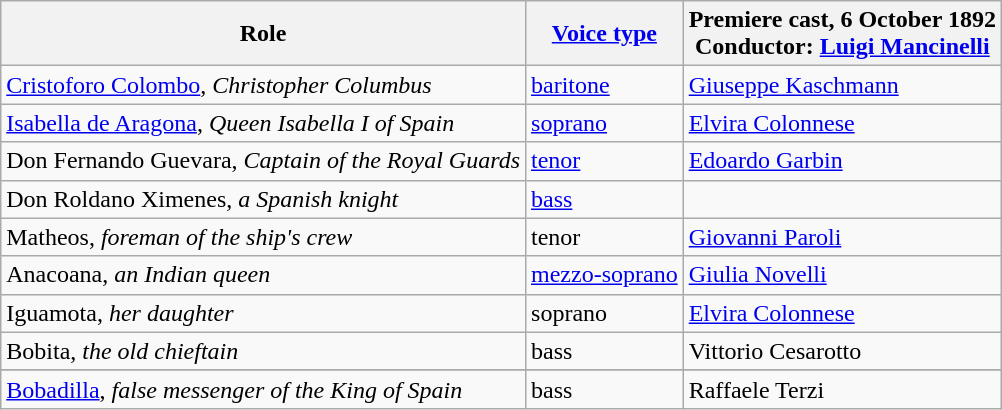<table class="wikitable">
<tr>
<th>Role</th>
<th><a href='#'>Voice type</a></th>
<th>Premiere cast, 6 October 1892<br>Conductor: <a href='#'>Luigi Mancinelli</a></th>
</tr>
<tr>
<td><a href='#'>Cristoforo Colombo</a>, <em>Christopher Columbus</em></td>
<td><a href='#'>baritone</a></td>
<td><a href='#'>Giuseppe Kaschmann</a></td>
</tr>
<tr>
<td><a href='#'>Isabella de Aragona</a>, <em>Queen Isabella I of Spain</em></td>
<td><a href='#'>soprano</a></td>
<td><a href='#'>Elvira Colonnese</a></td>
</tr>
<tr>
<td>Don Fernando Guevara, <em>Captain of the Royal Guards</em></td>
<td><a href='#'>tenor</a></td>
<td><a href='#'>Edoardo Garbin</a></td>
</tr>
<tr>
<td>Don Roldano Ximenes, <em>a Spanish knight</em></td>
<td><a href='#'>bass</a></td>
<td></td>
</tr>
<tr>
<td>Matheos, <em>foreman of the ship's crew</em></td>
<td>tenor</td>
<td><a href='#'>Giovanni Paroli</a></td>
</tr>
<tr>
<td>Anacoana, <em>an Indian queen</em></td>
<td><a href='#'>mezzo-soprano</a></td>
<td><a href='#'>Giulia Novelli</a></td>
</tr>
<tr>
<td>Iguamota, <em>her daughter</em></td>
<td>soprano</td>
<td><a href='#'>Elvira Colonnese</a></td>
</tr>
<tr>
<td>Bobita, <em>the old chieftain</em></td>
<td>bass</td>
<td>Vittorio Cesarotto</td>
</tr>
<tr>
</tr>
<tr Yanika, >
</tr>
<tr>
<td><a href='#'>Bobadilla</a>, <em>false messenger of the King of Spain</em></td>
<td>bass</td>
<td>Raffaele Terzi</td>
</tr>
</table>
